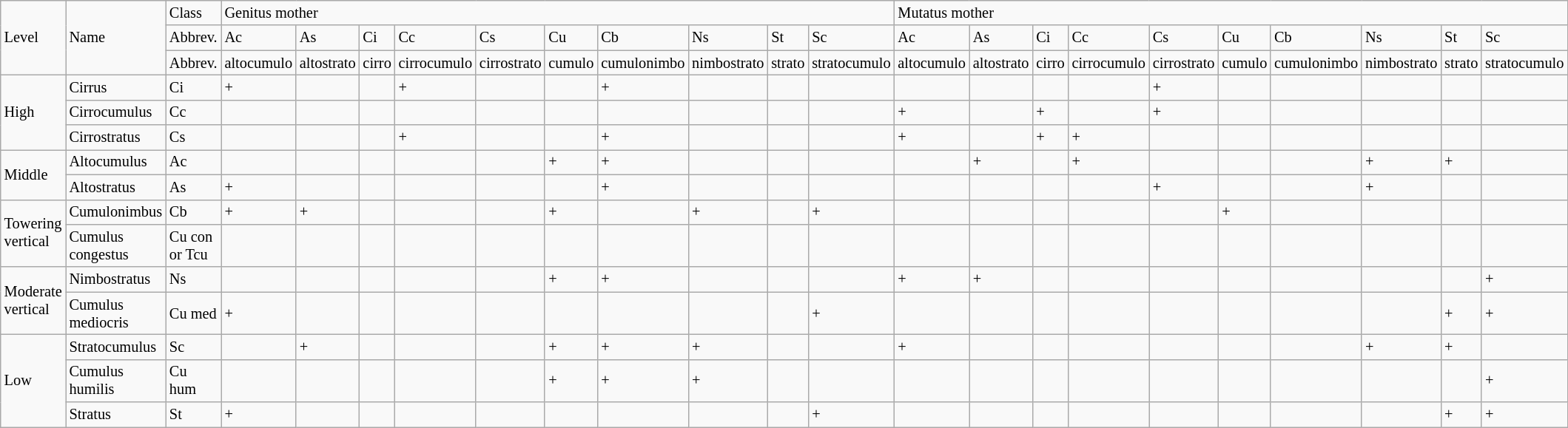<table class="wikitable" style="font-size: 85%;">
<tr>
<td rowspan=3>Level</td>
<td rowspan=3>Name</td>
<td>Class</td>
<td colspan="10">Genitus mother</td>
<td colspan="10">Mutatus mother</td>
</tr>
<tr>
<td>Abbrev.</td>
<td>Ac</td>
<td>As</td>
<td>Ci</td>
<td>Cc</td>
<td>Cs</td>
<td>Cu</td>
<td>Cb</td>
<td>Ns</td>
<td>St</td>
<td>Sc</td>
<td>Ac</td>
<td>As</td>
<td>Ci</td>
<td>Cc</td>
<td>Cs</td>
<td>Cu</td>
<td>Cb</td>
<td>Ns</td>
<td>St</td>
<td>Sc</td>
</tr>
<tr>
<td>Abbrev.</td>
<td>altocumulo</td>
<td>altostrato</td>
<td>cirro</td>
<td>cirrocumulo</td>
<td>cirrostrato</td>
<td>cumulo</td>
<td>cumulonimbo</td>
<td>nimbostrato</td>
<td>strato</td>
<td>stratocumulo</td>
<td>altocumulo</td>
<td>altostrato</td>
<td>cirro</td>
<td>cirrocumulo</td>
<td>cirrostrato</td>
<td>cumulo</td>
<td>cumulonimbo</td>
<td>nimbostrato</td>
<td>strato</td>
<td>stratocumulo</td>
</tr>
<tr>
<td rowspan="3">High</td>
<td>Cirrus</td>
<td>Ci</td>
<td>+</td>
<td></td>
<td></td>
<td>+</td>
<td></td>
<td></td>
<td>+</td>
<td></td>
<td></td>
<td></td>
<td></td>
<td></td>
<td></td>
<td></td>
<td>+</td>
<td></td>
<td></td>
<td></td>
<td></td>
<td></td>
</tr>
<tr>
<td>Cirrocumulus</td>
<td>Cc</td>
<td></td>
<td></td>
<td></td>
<td></td>
<td></td>
<td></td>
<td></td>
<td></td>
<td></td>
<td></td>
<td>+</td>
<td></td>
<td>+</td>
<td></td>
<td>+</td>
<td></td>
<td></td>
<td></td>
<td></td>
<td></td>
</tr>
<tr>
<td>Cirrostratus</td>
<td>Cs</td>
<td></td>
<td></td>
<td></td>
<td>+</td>
<td></td>
<td></td>
<td>+</td>
<td></td>
<td></td>
<td></td>
<td>+</td>
<td></td>
<td>+</td>
<td>+</td>
<td></td>
<td></td>
<td></td>
<td></td>
<td></td>
<td></td>
</tr>
<tr>
<td rowspan="2">Middle</td>
<td>Altocumulus</td>
<td>Ac</td>
<td></td>
<td></td>
<td></td>
<td></td>
<td></td>
<td>+</td>
<td>+</td>
<td></td>
<td></td>
<td></td>
<td></td>
<td>+</td>
<td></td>
<td>+</td>
<td></td>
<td></td>
<td></td>
<td>+</td>
<td>+</td>
<td></td>
</tr>
<tr>
<td>Altostratus</td>
<td>As</td>
<td>+</td>
<td></td>
<td></td>
<td></td>
<td></td>
<td></td>
<td>+</td>
<td></td>
<td></td>
<td></td>
<td></td>
<td></td>
<td></td>
<td></td>
<td>+</td>
<td></td>
<td></td>
<td>+</td>
<td></td>
<td></td>
</tr>
<tr>
<td rowspan="2">Towering<br>vertical</td>
<td>Cumulonimbus</td>
<td>Cb</td>
<td>+</td>
<td>+</td>
<td></td>
<td></td>
<td></td>
<td>+</td>
<td></td>
<td>+</td>
<td></td>
<td>+</td>
<td></td>
<td></td>
<td></td>
<td></td>
<td></td>
<td>+</td>
<td></td>
<td></td>
<td></td>
<td></td>
</tr>
<tr>
<td>Cumulus<br>congestus</td>
<td>Cu con<br> or Tcu</td>
<td></td>
<td></td>
<td></td>
<td></td>
<td></td>
<td></td>
<td></td>
<td></td>
<td></td>
<td></td>
<td></td>
<td></td>
<td></td>
<td></td>
<td></td>
<td></td>
<td></td>
<td></td>
<td></td>
<td></td>
</tr>
<tr>
<td rowspan="2">Moderate<br>vertical</td>
<td>Nimbostratus</td>
<td>Ns</td>
<td></td>
<td></td>
<td></td>
<td></td>
<td></td>
<td>+</td>
<td>+</td>
<td></td>
<td></td>
<td></td>
<td>+</td>
<td>+</td>
<td></td>
<td></td>
<td></td>
<td></td>
<td></td>
<td></td>
<td></td>
<td>+</td>
</tr>
<tr>
<td>Cumulus<br>mediocris</td>
<td>Cu med</td>
<td>+</td>
<td></td>
<td></td>
<td></td>
<td></td>
<td></td>
<td></td>
<td></td>
<td></td>
<td>+</td>
<td></td>
<td></td>
<td></td>
<td></td>
<td></td>
<td></td>
<td></td>
<td></td>
<td>+</td>
<td>+</td>
</tr>
<tr>
<td rowspan="3">Low</td>
<td>Stratocumulus</td>
<td>Sc</td>
<td></td>
<td>+</td>
<td></td>
<td></td>
<td></td>
<td>+</td>
<td>+</td>
<td>+</td>
<td></td>
<td></td>
<td>+</td>
<td></td>
<td></td>
<td></td>
<td></td>
<td></td>
<td></td>
<td>+</td>
<td>+</td>
<td></td>
</tr>
<tr>
<td>Cumulus<br>humilis</td>
<td>Cu hum</td>
<td></td>
<td></td>
<td></td>
<td></td>
<td></td>
<td>+</td>
<td>+</td>
<td>+</td>
<td></td>
<td></td>
<td></td>
<td></td>
<td></td>
<td></td>
<td></td>
<td></td>
<td></td>
<td></td>
<td></td>
<td>+</td>
</tr>
<tr>
<td>Stratus</td>
<td>St</td>
<td>+</td>
<td></td>
<td></td>
<td></td>
<td></td>
<td></td>
<td></td>
<td></td>
<td></td>
<td>+</td>
<td></td>
<td></td>
<td></td>
<td></td>
<td></td>
<td></td>
<td></td>
<td></td>
<td>+</td>
<td>+</td>
</tr>
</table>
